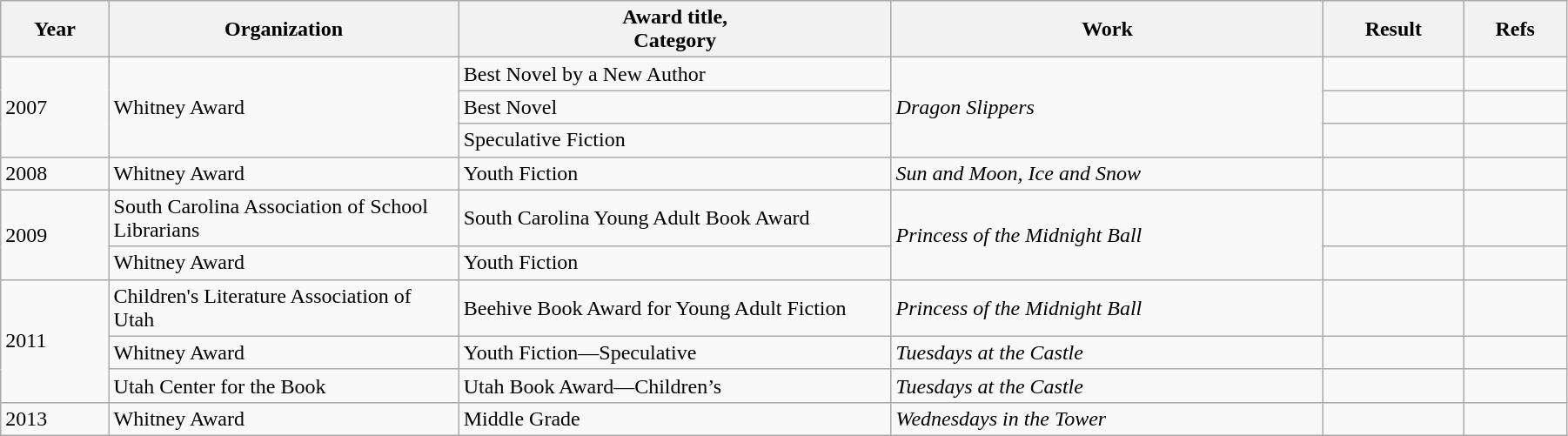<table class="wikitable" style="width:95%;" cellpadding="5">
<tr>
<th scope="col" style="width:30px;">Year</th>
<th scope="col" style="width:120px;">Organization</th>
<th scope="col" style="width:150px;">Award title,<br>Category</th>
<th scope="col" style="width:150px;">Work</th>
<th scope="col" style="width:10px;">Result</th>
<th scope="col" style="width:10px;">Refs<br></th>
</tr>
<tr>
<td scope="row" rowspan=3>2007</td>
<td scope="row" rowspan=3>Whitney Award</td>
<td>Best Novel by a New Author</td>
<td scope="row" rowspan=3><em>Dragon Slippers</em></td>
<td></td>
<td></td>
</tr>
<tr>
<td>Best Novel</td>
<td></td>
<td></td>
</tr>
<tr>
<td>Speculative Fiction</td>
<td></td>
<td></td>
</tr>
<tr>
<td>2008</td>
<td>Whitney Award</td>
<td>Youth Fiction</td>
<td><em>Sun and Moon, Ice and Snow</em></td>
<td></td>
<td></td>
</tr>
<tr>
<td scope="row" rowspan=2>2009</td>
<td>South Carolina Association of School Librarians</td>
<td>South Carolina Young Adult Book Award</td>
<td scope="row" rowspan=2><em>Princess of the Midnight Ball</em></td>
<td></td>
<td></td>
</tr>
<tr>
<td>Whitney Award</td>
<td>Youth Fiction</td>
<td></td>
<td></td>
</tr>
<tr>
<td scope="row" rowspan=3>2011</td>
<td>Children's Literature Association of Utah</td>
<td>Beehive Book Award for Young Adult Fiction</td>
<td><em>Princess of the Midnight Ball</em></td>
<td></td>
<td></td>
</tr>
<tr>
<td>Whitney Award</td>
<td>Youth Fiction—Speculative</td>
<td><em>Tuesdays at the Castle</em></td>
<td></td>
<td></td>
</tr>
<tr>
<td>Utah Center for the Book</td>
<td>Utah Book Award—Children’s</td>
<td><em>Tuesdays at the Castle</em></td>
<td></td>
<td></td>
</tr>
<tr>
<td>2013</td>
<td>Whitney Award</td>
<td>Middle Grade</td>
<td><em>Wednesdays in the Tower</em></td>
<td></td>
<td></td>
</tr>
</table>
